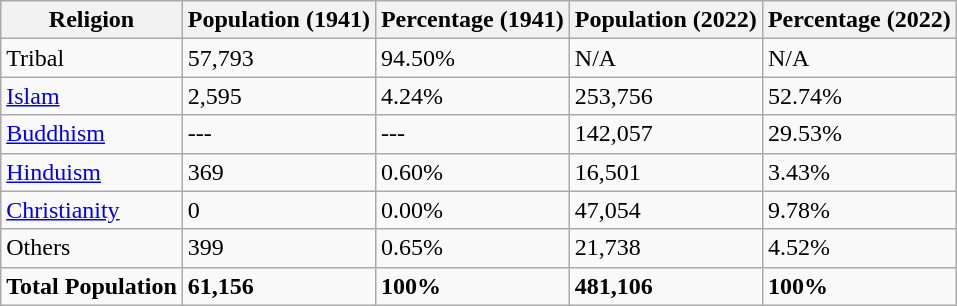<table class="wikitable sortable">
<tr>
<th>Religion</th>
<th>Population (1941)</th>
<th>Percentage (1941)</th>
<th>Population (2022)</th>
<th>Percentage (2022)</th>
</tr>
<tr>
<td>Tribal</td>
<td>57,793</td>
<td>94.50%</td>
<td>N/A</td>
<td>N/A</td>
</tr>
<tr>
<td><a href='#'>Islam</a> </td>
<td>2,595</td>
<td>4.24%</td>
<td>253,756</td>
<td>52.74%</td>
</tr>
<tr>
<td><a href='#'>Buddhism</a> </td>
<td>---</td>
<td>---</td>
<td>142,057</td>
<td>29.53%</td>
</tr>
<tr>
<td><a href='#'>Hinduism</a> </td>
<td>369</td>
<td>0.60%</td>
<td>16,501</td>
<td>3.43%</td>
</tr>
<tr>
<td><a href='#'>Christianity</a> </td>
<td>0</td>
<td>0.00%</td>
<td>47,054</td>
<td>9.78%</td>
</tr>
<tr>
<td>Others </td>
<td>399</td>
<td>0.65%</td>
<td>21,738</td>
<td>4.52%</td>
</tr>
<tr>
<td><strong>Total Population</strong></td>
<td><strong>61,156</strong></td>
<td><strong>100%</strong></td>
<td><strong>481,106</strong></td>
<td><strong>100%</strong></td>
</tr>
</table>
